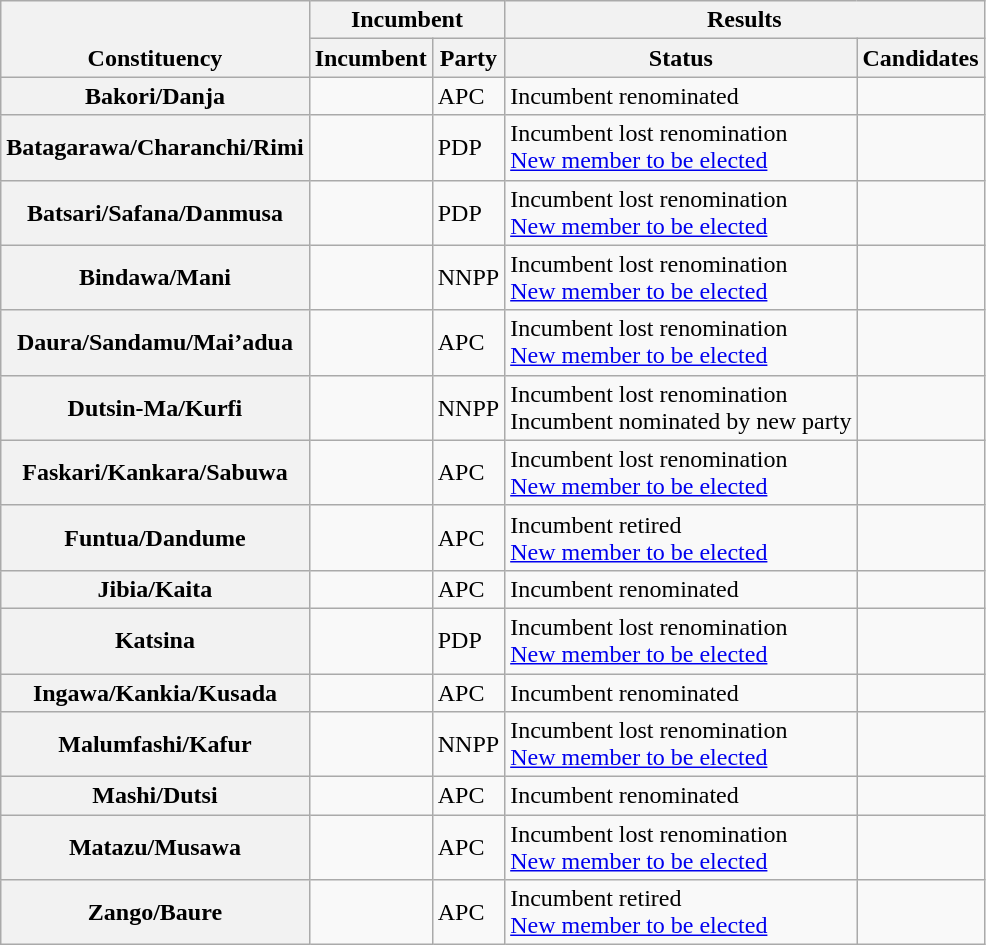<table class="wikitable sortable">
<tr valign=bottom>
<th rowspan=2>Constituency</th>
<th colspan=2>Incumbent</th>
<th colspan=2>Results</th>
</tr>
<tr valign=bottom>
<th>Incumbent</th>
<th>Party</th>
<th>Status</th>
<th>Candidates</th>
</tr>
<tr>
<th>Bakori/Danja</th>
<td></td>
<td>APC</td>
<td>Incumbent renominated</td>
<td nowrap></td>
</tr>
<tr>
<th>Batagarawa/Charanchi/Rimi</th>
<td></td>
<td>PDP</td>
<td>Incumbent lost renomination<br><a href='#'>New member to be elected</a></td>
<td nowrap></td>
</tr>
<tr>
<th>Batsari/Safana/Danmusa</th>
<td></td>
<td>PDP</td>
<td>Incumbent lost renomination<br><a href='#'>New member to be elected</a></td>
<td nowrap></td>
</tr>
<tr>
<th>Bindawa/Mani</th>
<td></td>
<td>NNPP</td>
<td>Incumbent lost renomination<br><a href='#'>New member to be elected</a></td>
<td nowrap></td>
</tr>
<tr>
<th>Daura/Sandamu/Mai’adua</th>
<td></td>
<td>APC</td>
<td>Incumbent lost renomination<br><a href='#'>New member to be elected</a></td>
<td nowrap></td>
</tr>
<tr>
<th>Dutsin-Ma/Kurfi</th>
<td></td>
<td>NNPP</td>
<td>Incumbent lost renomination<br>Incumbent nominated by new party</td>
<td nowrap></td>
</tr>
<tr>
<th>Faskari/Kankara/Sabuwa</th>
<td></td>
<td>APC</td>
<td>Incumbent lost renomination<br><a href='#'>New member to be elected</a></td>
<td nowrap></td>
</tr>
<tr>
<th>Funtua/Dandume</th>
<td></td>
<td>APC</td>
<td>Incumbent retired<br><a href='#'>New member to be elected</a></td>
<td nowrap></td>
</tr>
<tr>
<th>Jibia/Kaita</th>
<td></td>
<td>APC</td>
<td>Incumbent renominated</td>
<td nowrap></td>
</tr>
<tr>
<th>Katsina</th>
<td></td>
<td>PDP</td>
<td>Incumbent lost renomination<br><a href='#'>New member to be elected</a></td>
<td nowrap></td>
</tr>
<tr>
<th>Ingawa/Kankia/Kusada</th>
<td></td>
<td>APC</td>
<td>Incumbent renominated</td>
<td nowrap></td>
</tr>
<tr>
<th>Malumfashi/Kafur</th>
<td></td>
<td>NNPP</td>
<td>Incumbent lost renomination<br><a href='#'>New member to be elected</a></td>
<td nowrap></td>
</tr>
<tr>
<th>Mashi/Dutsi</th>
<td></td>
<td>APC</td>
<td>Incumbent renominated</td>
<td nowrap></td>
</tr>
<tr>
<th>Matazu/Musawa</th>
<td></td>
<td>APC</td>
<td>Incumbent lost renomination<br><a href='#'>New member to be elected</a></td>
<td nowrap></td>
</tr>
<tr>
<th>Zango/Baure</th>
<td></td>
<td>APC</td>
<td>Incumbent retired<br><a href='#'>New member to be elected</a></td>
<td nowrap></td>
</tr>
</table>
